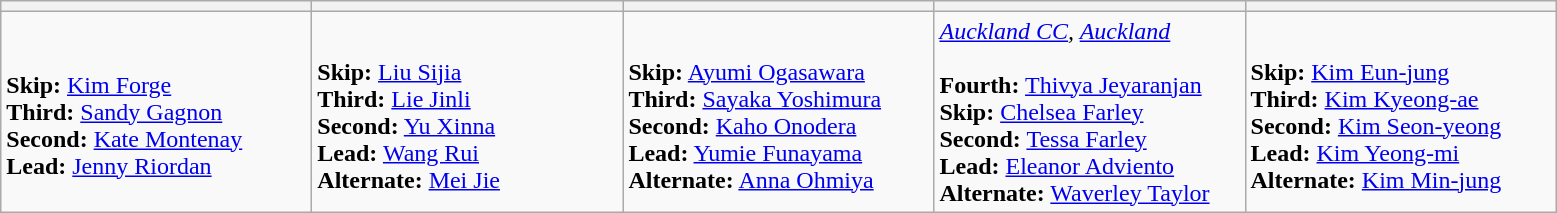<table class="wikitable">
<tr>
<th width=200></th>
<th width=200></th>
<th width=200></th>
<th width=200></th>
<th width=200></th>
</tr>
<tr>
<td><br><strong>Skip:</strong> <a href='#'>Kim Forge</a><br>
<strong>Third:</strong> <a href='#'>Sandy Gagnon</a><br>
<strong>Second:</strong> <a href='#'>Kate Montenay</a><br>
<strong>Lead:</strong> <a href='#'>Jenny Riordan</a></td>
<td><br><strong>Skip:</strong> <a href='#'>Liu Sijia</a><br>
<strong>Third:</strong> <a href='#'>Lie Jinli</a><br>
<strong>Second:</strong> <a href='#'>Yu Xinna</a><br>
<strong>Lead:</strong> <a href='#'>Wang Rui</a><br>
<strong>Alternate:</strong> <a href='#'>Mei Jie</a></td>
<td><br><strong>Skip:</strong> <a href='#'>Ayumi Ogasawara</a><br>
<strong>Third:</strong> <a href='#'>Sayaka Yoshimura</a><br>
<strong>Second:</strong> <a href='#'>Kaho Onodera</a><br>
<strong>Lead:</strong> <a href='#'>Yumie Funayama</a><br>
<strong>Alternate:</strong> <a href='#'>Anna Ohmiya</a></td>
<td><em><a href='#'>Auckland CC</a>, <a href='#'>Auckland</a></em><br><br><strong>Fourth:</strong> <a href='#'>Thivya Jeyaranjan</a><br>
<strong>Skip:</strong> <a href='#'>Chelsea Farley</a><br>
<strong>Second:</strong> <a href='#'>Tessa Farley</a><br>
<strong>Lead:</strong> <a href='#'>Eleanor Adviento</a><br>
<strong>Alternate:</strong> <a href='#'>Waverley Taylor</a></td>
<td><br><strong>Skip:</strong> <a href='#'>Kim Eun-jung</a><br>
<strong>Third:</strong> <a href='#'>Kim Kyeong-ae</a><br>
<strong>Second:</strong> <a href='#'>Kim Seon-yeong</a><br>
<strong>Lead:</strong> <a href='#'>Kim Yeong-mi</a><br>
<strong>Alternate:</strong> <a href='#'>Kim Min-jung</a></td>
</tr>
</table>
